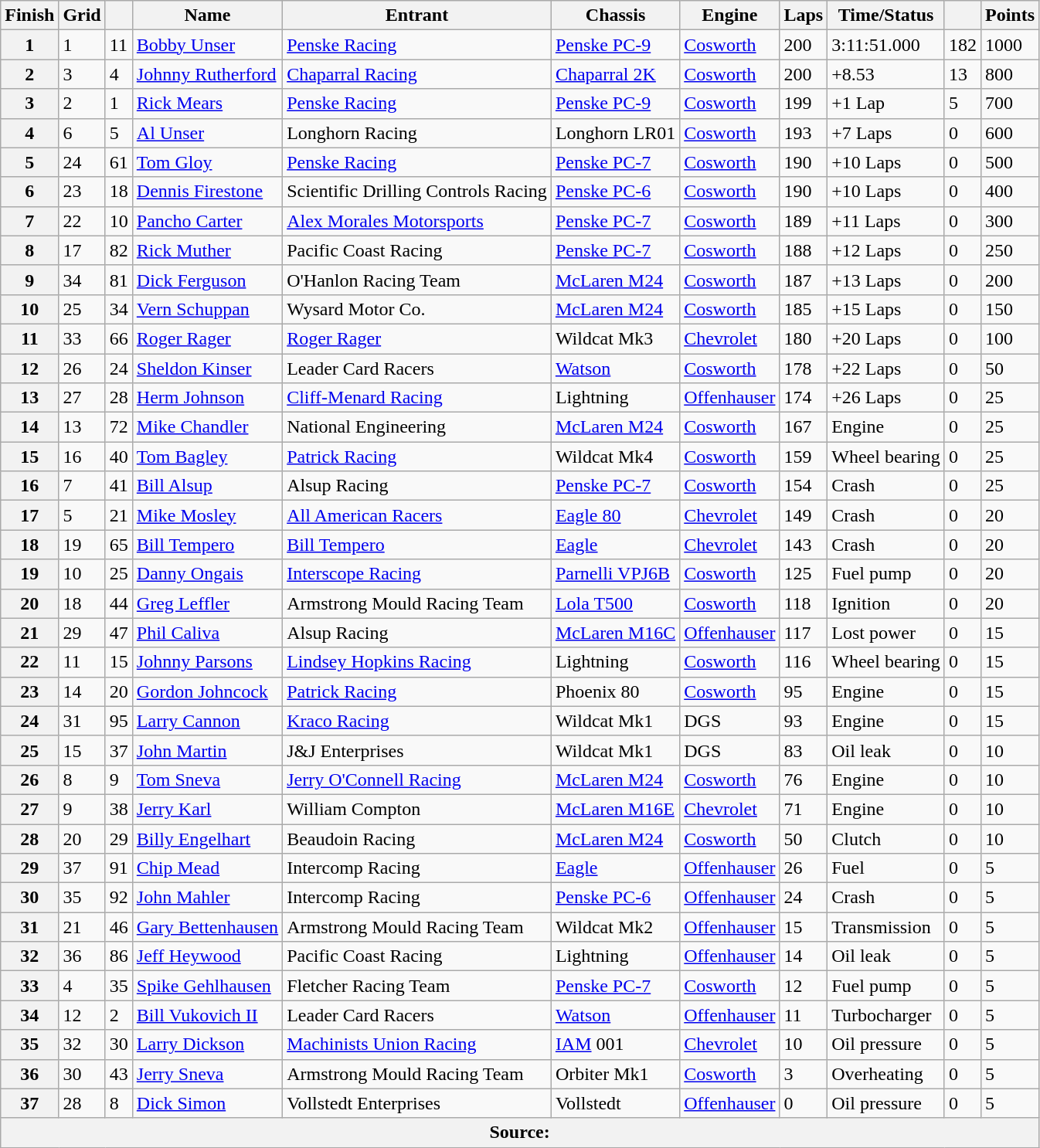<table class="wikitable">
<tr>
<th>Finish</th>
<th>Grid</th>
<th></th>
<th>Name</th>
<th>Entrant</th>
<th>Chassis</th>
<th>Engine</th>
<th>Laps</th>
<th>Time/Status</th>
<th></th>
<th>Points</th>
</tr>
<tr>
<th>1</th>
<td>1</td>
<td>11</td>
<td> <a href='#'>Bobby Unser</a></td>
<td><a href='#'>Penske Racing</a></td>
<td><a href='#'>Penske PC-9</a></td>
<td><a href='#'>Cosworth</a></td>
<td>200</td>
<td>3:11:51.000</td>
<td>182</td>
<td>1000</td>
</tr>
<tr>
<th>2</th>
<td>3</td>
<td>4</td>
<td> <a href='#'>Johnny Rutherford</a></td>
<td><a href='#'>Chaparral Racing</a></td>
<td><a href='#'>Chaparral 2K</a></td>
<td><a href='#'>Cosworth</a></td>
<td>200</td>
<td>+8.53</td>
<td>13</td>
<td>800</td>
</tr>
<tr>
<th>3</th>
<td>2</td>
<td>1</td>
<td> <a href='#'>Rick Mears</a></td>
<td><a href='#'>Penske Racing</a></td>
<td><a href='#'>Penske PC-9</a></td>
<td><a href='#'>Cosworth</a></td>
<td>199</td>
<td>+1 Lap</td>
<td>5</td>
<td>700</td>
</tr>
<tr>
<th>4</th>
<td>6</td>
<td>5</td>
<td> <a href='#'>Al Unser</a></td>
<td>Longhorn Racing</td>
<td>Longhorn LR01</td>
<td><a href='#'>Cosworth</a></td>
<td>193</td>
<td>+7 Laps</td>
<td>0</td>
<td>600</td>
</tr>
<tr>
<th>5</th>
<td>24</td>
<td>61</td>
<td> <a href='#'>Tom Gloy</a></td>
<td><a href='#'>Penske Racing</a></td>
<td><a href='#'>Penske PC-7</a></td>
<td><a href='#'>Cosworth</a></td>
<td>190</td>
<td>+10 Laps</td>
<td>0</td>
<td>500</td>
</tr>
<tr>
<th>6</th>
<td>23</td>
<td>18</td>
<td> <a href='#'>Dennis Firestone</a></td>
<td>Scientific Drilling Controls Racing</td>
<td><a href='#'>Penske PC-6</a></td>
<td><a href='#'>Cosworth</a></td>
<td>190</td>
<td>+10 Laps</td>
<td>0</td>
<td>400</td>
</tr>
<tr>
<th>7</th>
<td>22</td>
<td>10</td>
<td> <a href='#'>Pancho Carter</a></td>
<td><a href='#'>Alex Morales Motorsports</a></td>
<td><a href='#'>Penske PC-7</a></td>
<td><a href='#'>Cosworth</a></td>
<td>189</td>
<td>+11 Laps</td>
<td>0</td>
<td>300</td>
</tr>
<tr>
<th>8</th>
<td>17</td>
<td>82</td>
<td> <a href='#'>Rick Muther</a></td>
<td>Pacific Coast Racing</td>
<td><a href='#'>Penske PC-7</a></td>
<td><a href='#'>Cosworth</a></td>
<td>188</td>
<td>+12 Laps</td>
<td>0</td>
<td>250</td>
</tr>
<tr>
<th>9</th>
<td>34</td>
<td>81</td>
<td> <a href='#'>Dick Ferguson</a></td>
<td>O'Hanlon Racing Team</td>
<td><a href='#'>McLaren M24</a></td>
<td><a href='#'>Cosworth</a></td>
<td>187</td>
<td>+13 Laps</td>
<td>0</td>
<td>200</td>
</tr>
<tr>
<th>10</th>
<td>25</td>
<td>34</td>
<td> <a href='#'>Vern Schuppan</a></td>
<td>Wysard Motor Co.</td>
<td><a href='#'>McLaren M24</a></td>
<td><a href='#'>Cosworth</a></td>
<td>185</td>
<td>+15 Laps</td>
<td>0</td>
<td>150</td>
</tr>
<tr>
<th>11</th>
<td>33</td>
<td>66</td>
<td> <a href='#'>Roger Rager</a></td>
<td><a href='#'>Roger Rager</a></td>
<td>Wildcat Mk3</td>
<td><a href='#'>Chevrolet</a></td>
<td>180</td>
<td>+20 Laps</td>
<td>0</td>
<td>100</td>
</tr>
<tr>
<th>12</th>
<td>26</td>
<td>24</td>
<td> <a href='#'>Sheldon Kinser</a></td>
<td>Leader Card Racers</td>
<td><a href='#'>Watson</a></td>
<td><a href='#'>Cosworth</a></td>
<td>178</td>
<td>+22 Laps</td>
<td>0</td>
<td>50</td>
</tr>
<tr>
<th>13</th>
<td>27</td>
<td>28</td>
<td> <a href='#'>Herm Johnson</a></td>
<td><a href='#'>Cliff-Menard Racing</a></td>
<td>Lightning</td>
<td><a href='#'>Offenhauser</a></td>
<td>174</td>
<td>+26 Laps</td>
<td>0</td>
<td>25</td>
</tr>
<tr>
<th>14</th>
<td>13</td>
<td>72</td>
<td> <a href='#'>Mike Chandler</a></td>
<td>National Engineering</td>
<td><a href='#'>McLaren M24</a></td>
<td><a href='#'>Cosworth</a></td>
<td>167</td>
<td>Engine</td>
<td>0</td>
<td>25</td>
</tr>
<tr>
<th>15</th>
<td>16</td>
<td>40</td>
<td> <a href='#'>Tom Bagley</a></td>
<td><a href='#'>Patrick Racing</a></td>
<td>Wildcat Mk4</td>
<td><a href='#'>Cosworth</a></td>
<td>159</td>
<td>Wheel bearing</td>
<td>0</td>
<td>25</td>
</tr>
<tr>
<th>16</th>
<td>7</td>
<td>41</td>
<td> <a href='#'>Bill Alsup</a></td>
<td>Alsup Racing</td>
<td><a href='#'>Penske PC-7</a></td>
<td><a href='#'>Cosworth</a></td>
<td>154</td>
<td>Crash</td>
<td>0</td>
<td>25</td>
</tr>
<tr>
<th>17</th>
<td>5</td>
<td>21</td>
<td> <a href='#'>Mike Mosley</a></td>
<td><a href='#'>All American Racers</a></td>
<td><a href='#'>Eagle 80</a></td>
<td><a href='#'>Chevrolet</a></td>
<td>149</td>
<td>Crash</td>
<td>0</td>
<td>20</td>
</tr>
<tr>
<th>18</th>
<td>19</td>
<td>65</td>
<td> <a href='#'>Bill Tempero</a></td>
<td><a href='#'>Bill Tempero</a></td>
<td><a href='#'>Eagle</a></td>
<td><a href='#'>Chevrolet</a></td>
<td>143</td>
<td>Crash</td>
<td>0</td>
<td>20</td>
</tr>
<tr>
<th>19</th>
<td>10</td>
<td>25</td>
<td> <a href='#'>Danny Ongais</a></td>
<td><a href='#'>Interscope Racing</a></td>
<td><a href='#'>Parnelli VPJ6B</a></td>
<td><a href='#'>Cosworth</a></td>
<td>125</td>
<td>Fuel pump</td>
<td>0</td>
<td>20</td>
</tr>
<tr>
<th>20</th>
<td>18</td>
<td>44</td>
<td> <a href='#'>Greg Leffler</a></td>
<td>Armstrong Mould Racing Team</td>
<td><a href='#'>Lola T500</a></td>
<td><a href='#'>Cosworth</a></td>
<td>118</td>
<td>Ignition</td>
<td>0</td>
<td>20</td>
</tr>
<tr>
<th>21</th>
<td>29</td>
<td>47</td>
<td> <a href='#'>Phil Caliva</a></td>
<td>Alsup Racing</td>
<td><a href='#'>McLaren M16C</a></td>
<td><a href='#'>Offenhauser</a></td>
<td>117</td>
<td>Lost power</td>
<td>0</td>
<td>15</td>
</tr>
<tr>
<th>22</th>
<td>11</td>
<td>15</td>
<td> <a href='#'>Johnny Parsons</a></td>
<td><a href='#'>Lindsey Hopkins Racing</a></td>
<td>Lightning</td>
<td><a href='#'>Cosworth</a></td>
<td>116</td>
<td>Wheel bearing</td>
<td>0</td>
<td>15</td>
</tr>
<tr>
<th>23</th>
<td>14</td>
<td>20</td>
<td> <a href='#'>Gordon Johncock</a></td>
<td><a href='#'>Patrick Racing</a></td>
<td>Phoenix 80</td>
<td><a href='#'>Cosworth</a></td>
<td>95</td>
<td>Engine</td>
<td>0</td>
<td>15</td>
</tr>
<tr>
<th>24</th>
<td>31</td>
<td>95</td>
<td> <a href='#'>Larry Cannon</a></td>
<td><a href='#'>Kraco Racing</a></td>
<td>Wildcat Mk1</td>
<td>DGS</td>
<td>93</td>
<td>Engine</td>
<td>0</td>
<td>15</td>
</tr>
<tr>
<th>25</th>
<td>15</td>
<td>37</td>
<td> <a href='#'>John Martin</a></td>
<td>J&J Enterprises</td>
<td>Wildcat Mk1</td>
<td>DGS</td>
<td>83</td>
<td>Oil leak</td>
<td>0</td>
<td>10</td>
</tr>
<tr>
<th>26</th>
<td>8</td>
<td>9</td>
<td> <a href='#'>Tom Sneva</a></td>
<td><a href='#'>Jerry O'Connell Racing</a></td>
<td><a href='#'>McLaren M24</a></td>
<td><a href='#'>Cosworth</a></td>
<td>76</td>
<td>Engine</td>
<td>0</td>
<td>10</td>
</tr>
<tr>
<th>27</th>
<td>9</td>
<td>38</td>
<td> <a href='#'>Jerry Karl</a></td>
<td>William Compton</td>
<td><a href='#'>McLaren M16E</a></td>
<td><a href='#'>Chevrolet</a></td>
<td>71</td>
<td>Engine</td>
<td>0</td>
<td>10</td>
</tr>
<tr>
<th>28</th>
<td>20</td>
<td>29</td>
<td> <a href='#'>Billy Engelhart</a></td>
<td>Beaudoin Racing</td>
<td><a href='#'>McLaren M24</a></td>
<td><a href='#'>Cosworth</a></td>
<td>50</td>
<td>Clutch</td>
<td>0</td>
<td>10</td>
</tr>
<tr>
<th>29</th>
<td>37</td>
<td>91</td>
<td> <a href='#'>Chip Mead</a></td>
<td>Intercomp Racing</td>
<td><a href='#'>Eagle</a></td>
<td><a href='#'>Offenhauser</a></td>
<td>26</td>
<td>Fuel</td>
<td>0</td>
<td>5</td>
</tr>
<tr>
<th>30</th>
<td>35</td>
<td>92</td>
<td> <a href='#'>John Mahler</a></td>
<td>Intercomp Racing</td>
<td><a href='#'>Penske PC-6</a></td>
<td><a href='#'>Offenhauser</a></td>
<td>24</td>
<td>Crash</td>
<td>0</td>
<td>5</td>
</tr>
<tr>
<th>31</th>
<td>21</td>
<td>46</td>
<td> <a href='#'>Gary Bettenhausen</a></td>
<td>Armstrong Mould Racing Team</td>
<td>Wildcat Mk2</td>
<td><a href='#'>Offenhauser</a></td>
<td>15</td>
<td>Transmission</td>
<td>0</td>
<td>5</td>
</tr>
<tr>
<th>32</th>
<td>36</td>
<td>86</td>
<td> <a href='#'>Jeff Heywood</a></td>
<td>Pacific Coast Racing</td>
<td>Lightning</td>
<td><a href='#'>Offenhauser</a></td>
<td>14</td>
<td>Oil leak</td>
<td>0</td>
<td>5</td>
</tr>
<tr>
<th>33</th>
<td>4</td>
<td>35</td>
<td> <a href='#'>Spike Gehlhausen</a></td>
<td>Fletcher Racing Team</td>
<td><a href='#'>Penske PC-7</a></td>
<td><a href='#'>Cosworth</a></td>
<td>12</td>
<td>Fuel pump</td>
<td>0</td>
<td>5</td>
</tr>
<tr>
<th>34</th>
<td>12</td>
<td>2</td>
<td> <a href='#'>Bill Vukovich II</a></td>
<td>Leader Card Racers</td>
<td><a href='#'>Watson</a></td>
<td><a href='#'>Offenhauser</a></td>
<td>11</td>
<td>Turbocharger</td>
<td>0</td>
<td>5</td>
</tr>
<tr>
<th>35</th>
<td>32</td>
<td>30</td>
<td> <a href='#'>Larry Dickson</a></td>
<td><a href='#'>Machinists Union Racing</a></td>
<td><a href='#'>IAM</a> 001</td>
<td><a href='#'>Chevrolet</a></td>
<td>10</td>
<td>Oil pressure</td>
<td>0</td>
<td>5</td>
</tr>
<tr>
<th>36</th>
<td>30</td>
<td>43</td>
<td> <a href='#'>Jerry Sneva</a></td>
<td>Armstrong Mould Racing Team</td>
<td>Orbiter Mk1</td>
<td><a href='#'>Cosworth</a></td>
<td>3</td>
<td>Overheating</td>
<td>0</td>
<td>5</td>
</tr>
<tr>
<th>37</th>
<td>28</td>
<td>8</td>
<td> <a href='#'>Dick Simon</a></td>
<td>Vollstedt Enterprises</td>
<td>Vollstedt</td>
<td><a href='#'>Offenhauser</a></td>
<td>0</td>
<td>Oil pressure</td>
<td>0</td>
<td>5</td>
</tr>
<tr>
<th colspan=11>Source:</th>
</tr>
</table>
